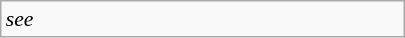<table class="wikitable floatright" style="font-size: 0.9em; width: 270px;">
<tr>
<td><em>see </em></td>
</tr>
</table>
